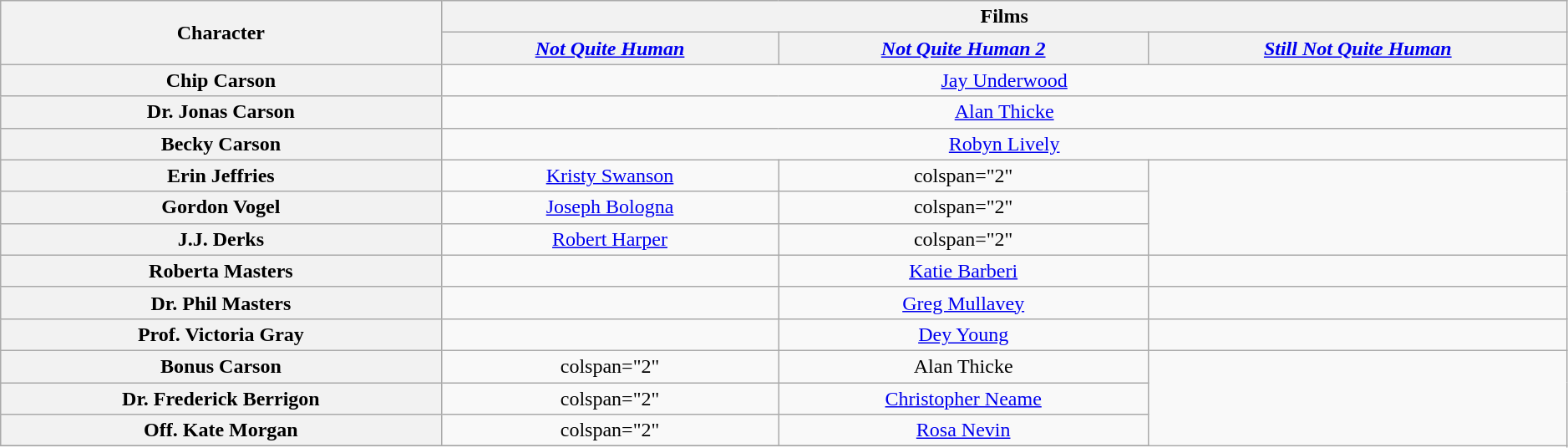<table class="wikitable" style="text-align:center; width:99%;">
<tr>
<th rowspan="2">Character</th>
<th colspan="4" style="text-align:center;">Films</th>
</tr>
<tr>
<th style="text-align:center;"><em><a href='#'>Not Quite Human</a></em></th>
<th style="text-align:center;"><em><a href='#'>Not Quite Human 2</a></em></th>
<th style="text-align:center;"><em><a href='#'>Still Not Quite Human</a></em></th>
</tr>
<tr>
<th>Chip Carson</th>
<td colspan="3"><a href='#'>Jay Underwood</a></td>
</tr>
<tr>
<th>Dr. Jonas Carson</th>
<td colspan="3"><a href='#'>Alan Thicke</a></td>
</tr>
<tr>
<th>Becky Carson</th>
<td colspan="3"><a href='#'>Robyn Lively</a></td>
</tr>
<tr>
<th>Erin Jeffries</th>
<td><a href='#'>Kristy Swanson</a></td>
<td>colspan="2" </td>
</tr>
<tr>
<th>Gordon Vogel</th>
<td><a href='#'>Joseph Bologna</a></td>
<td>colspan="2" </td>
</tr>
<tr>
<th>J.J. Derks</th>
<td><a href='#'>Robert Harper</a></td>
<td>colspan="2" </td>
</tr>
<tr>
<th>Roberta Masters</th>
<td></td>
<td><a href='#'>Katie Barberi</a></td>
<td></td>
</tr>
<tr>
<th>Dr. Phil Masters</th>
<td></td>
<td><a href='#'>Greg Mullavey</a></td>
<td></td>
</tr>
<tr>
<th>Prof. Victoria Gray</th>
<td></td>
<td><a href='#'>Dey Young</a></td>
<td></td>
</tr>
<tr>
<th>Bonus Carson</th>
<td>colspan="2" </td>
<td>Alan Thicke</td>
</tr>
<tr>
<th>Dr. Frederick Berrigon</th>
<td>colspan="2" </td>
<td><a href='#'>Christopher Neame</a></td>
</tr>
<tr>
<th>Off. Kate Morgan</th>
<td>colspan="2" </td>
<td><a href='#'>Rosa Nevin</a></td>
</tr>
<tr>
</tr>
</table>
